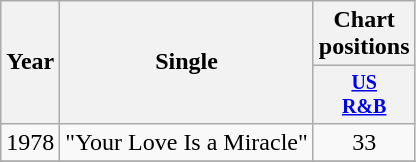<table class="wikitable" style="text-align:center;">
<tr>
<th rowspan="2">Year</th>
<th rowspan="2">Single</th>
<th colspan="1">Chart positions</th>
</tr>
<tr style="font-size:smaller;">
<th width="40"><a href='#'>US<br>R&B</a></th>
</tr>
<tr>
<td>1978</td>
<td align="left">"Your Love Is a Miracle"</td>
<td>33</td>
</tr>
<tr>
</tr>
</table>
